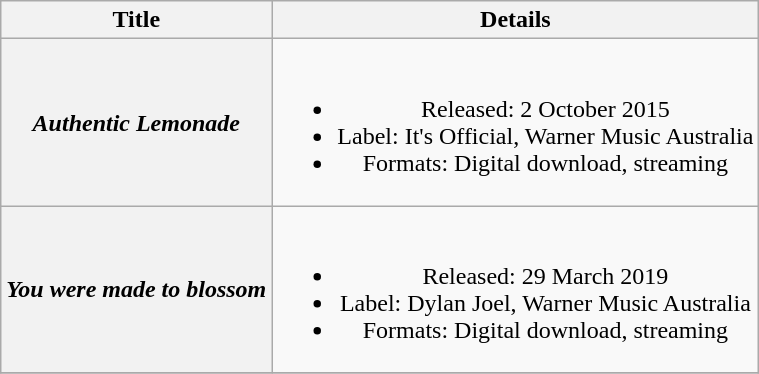<table class="wikitable plainrowheaders" style="text-align:center;">
<tr>
<th>Title</th>
<th>Details</th>
</tr>
<tr>
<th scope="row"><em>Authentic Lemonade</em></th>
<td><br><ul><li>Released: 2 October 2015</li><li>Label: It's Official, Warner Music Australia</li><li>Formats: Digital download, streaming</li></ul></td>
</tr>
<tr>
<th scope="row"><em>You were made to blossom</em></th>
<td><br><ul><li>Released: 29 March 2019</li><li>Label: Dylan Joel, Warner Music Australia</li><li>Formats: Digital download, streaming</li></ul></td>
</tr>
<tr>
</tr>
</table>
